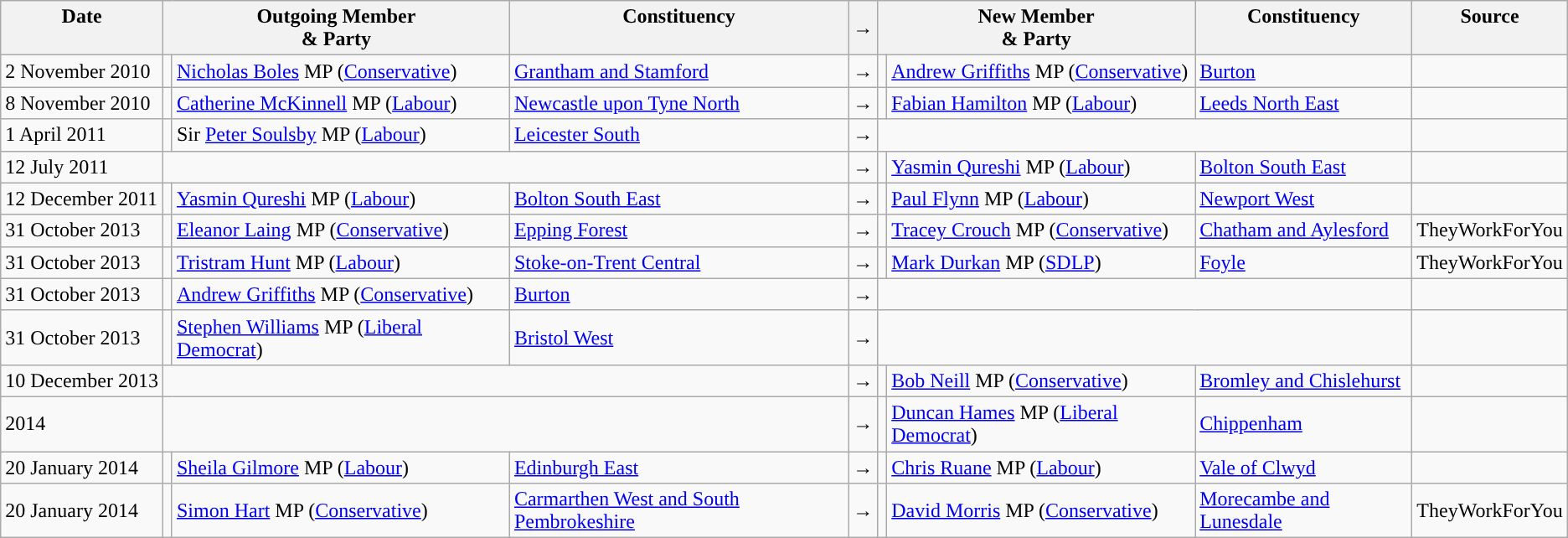<table class="wikitable">
<tr>
<th valign="top">Date</th>
<th colspan="2" valign="top">Outgoing Member<br>& Party</th>
<th valign="top">Constituency</th>
<th>→</th>
<th colspan="2" valign="top">New Member<br>& Party</th>
<th valign="top">Constituency</th>
<th valign="top">Source</th>
</tr>
<tr>
<td nowrap>2 November 2010</td>
<td style="color:inherit;background:"></td>
<td><a href='#'>Nicholas Boles</a> MP (<a href='#'>Conservative</a>)</td>
<td><a href='#'>Grantham and Stamford</a></td>
<td>→</td>
<td style="color:inherit;background:"></td>
<td><a href='#'>Andrew Griffiths</a> MP (<a href='#'>Conservative</a>)</td>
<td><a href='#'>Burton</a></td>
<td></td>
</tr>
<tr>
<td>8 November 2010</td>
<td style="color:inherit;background:"></td>
<td><a href='#'>Catherine McKinnell</a> MP (<a href='#'>Labour</a>)</td>
<td><a href='#'>Newcastle upon Tyne North</a></td>
<td>→</td>
<td style="color:inherit;background:"></td>
<td><a href='#'>Fabian Hamilton</a> MP (<a href='#'>Labour</a>)</td>
<td><a href='#'>Leeds North East</a></td>
<td></td>
</tr>
<tr>
<td>1 April 2011</td>
<td style="color:inherit;background:"></td>
<td nowrap>Sir <a href='#'>Peter Soulsby</a> MP (<a href='#'>Labour</a>)</td>
<td><a href='#'>Leicester South</a></td>
<td>→</td>
<td colspan="3"></td>
<td nowrap></td>
</tr>
<tr>
<td>12 July 2011</td>
<td colspan="3"></td>
<td>→</td>
<td style="color:inherit;background:"></td>
<td><a href='#'>Yasmin Qureshi</a> MP (<a href='#'>Labour</a>)</td>
<td><a href='#'>Bolton South East</a></td>
<td></td>
</tr>
<tr>
<td nowrap>12 December 2011</td>
<td style="color:inherit;background:"></td>
<td><a href='#'>Yasmin Qureshi</a> MP (<a href='#'>Labour</a>)</td>
<td><a href='#'>Bolton South East</a></td>
<td>→</td>
<td style="color:inherit;background:"></td>
<td><a href='#'>Paul Flynn</a> MP (<a href='#'>Labour</a>)</td>
<td><a href='#'>Newport West</a></td>
<td></td>
</tr>
<tr>
<td nowrap>31 October 2013</td>
<td style="color:inherit;background:"></td>
<td><a href='#'>Eleanor Laing</a> MP (<a href='#'>Conservative</a>)</td>
<td><a href='#'>Epping Forest</a></td>
<td>→</td>
<td style="color:inherit;background:"></td>
<td><a href='#'>Tracey Crouch</a> MP (<a href='#'>Conservative</a>)</td>
<td><a href='#'>Chatham and Aylesford</a></td>
<td>TheyWorkForYou  </td>
</tr>
<tr>
<td nowrap>31 October 2013</td>
<td style="color:inherit;background:"></td>
<td><a href='#'>Tristram Hunt</a> MP (<a href='#'>Labour</a>)</td>
<td><a href='#'>Stoke-on-Trent Central</a></td>
<td>→</td>
<td style="color:inherit;background:"></td>
<td><a href='#'>Mark Durkan</a> MP (<a href='#'>SDLP</a>)</td>
<td><a href='#'>Foyle</a></td>
<td>TheyWorkForYou  </td>
</tr>
<tr>
<td nowrap>31 October 2013</td>
<td style="color:inherit;background:"></td>
<td><a href='#'>Andrew Griffiths</a> MP (<a href='#'>Conservative</a>)</td>
<td><a href='#'>Burton</a></td>
<td>→</td>
<td colspan="3"></td>
<td></td>
</tr>
<tr>
<td nowrap>31 October 2013</td>
<td style="color:inherit;background:"></td>
<td><a href='#'>Stephen Williams</a> MP (<a href='#'>Liberal Democrat</a>)</td>
<td><a href='#'>Bristol West</a></td>
<td>→</td>
<td colspan="3"></td>
<td></td>
</tr>
<tr>
<td nowrap>10 December 2013</td>
<td colspan="3"></td>
<td>→</td>
<td style="color:inherit;background:"></td>
<td><a href='#'>Bob Neill</a> MP (<a href='#'>Conservative</a>)</td>
<td><a href='#'>Bromley and Chislehurst</a></td>
<td></td>
</tr>
<tr>
<td nowrap>2014</td>
<td colspan="3"></td>
<td>→</td>
<td style="color:inherit;background:"></td>
<td><a href='#'>Duncan Hames</a> MP (<a href='#'>Liberal Democrat</a>)</td>
<td><a href='#'>Chippenham</a></td>
<td></td>
</tr>
<tr>
<td nowrap>20 January 2014</td>
<td style="color:inherit;background:"></td>
<td><a href='#'>Sheila Gilmore</a> MP (<a href='#'>Labour</a>)</td>
<td><a href='#'>Edinburgh East</a></td>
<td>→</td>
<td style="color:inherit;background:"></td>
<td><a href='#'>Chris Ruane</a> MP (<a href='#'>Labour</a>)</td>
<td><a href='#'>Vale of Clwyd</a></td>
<td> </td>
</tr>
<tr>
<td nowrap>20 January 2014</td>
<td style="color:inherit;background:"></td>
<td><a href='#'>Simon Hart</a> MP (<a href='#'>Conservative</a>)</td>
<td><a href='#'>Carmarthen West and South Pembrokeshire</a></td>
<td>→</td>
<td style="color:inherit;background:"></td>
<td><a href='#'>David Morris</a> MP (<a href='#'>Conservative</a>)</td>
<td><a href='#'>Morecambe and Lunesdale</a></td>
<td>TheyWorkForYou  </td>
</tr>
</table>
